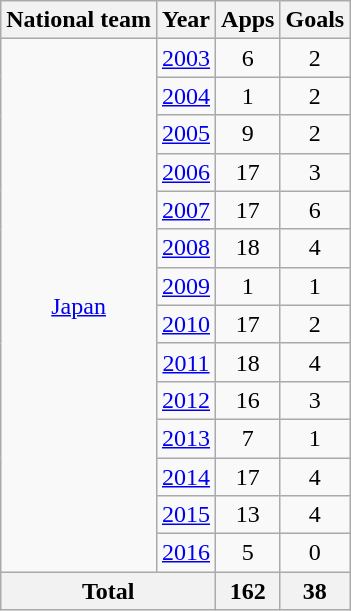<table class="wikitable" style="text-align:center">
<tr>
<th>National team</th>
<th>Year</th>
<th>Apps</th>
<th>Goals</th>
</tr>
<tr>
<td rowspan="14"><a href='#'>Japan</a></td>
<td><a href='#'>2003</a></td>
<td>6</td>
<td>2</td>
</tr>
<tr>
<td><a href='#'>2004</a></td>
<td>1</td>
<td>2</td>
</tr>
<tr>
<td><a href='#'>2005</a></td>
<td>9</td>
<td>2</td>
</tr>
<tr>
<td><a href='#'>2006</a></td>
<td>17</td>
<td>3</td>
</tr>
<tr>
<td><a href='#'>2007</a></td>
<td>17</td>
<td>6</td>
</tr>
<tr>
<td><a href='#'>2008</a></td>
<td>18</td>
<td>4</td>
</tr>
<tr>
<td><a href='#'>2009</a></td>
<td>1</td>
<td>1</td>
</tr>
<tr>
<td><a href='#'>2010</a></td>
<td>17</td>
<td>2</td>
</tr>
<tr>
<td><a href='#'>2011</a></td>
<td>18</td>
<td>4</td>
</tr>
<tr>
<td><a href='#'>2012</a></td>
<td>16</td>
<td>3</td>
</tr>
<tr>
<td><a href='#'>2013</a></td>
<td>7</td>
<td>1</td>
</tr>
<tr>
<td><a href='#'>2014</a></td>
<td>17</td>
<td>4</td>
</tr>
<tr>
<td><a href='#'>2015</a></td>
<td>13</td>
<td>4</td>
</tr>
<tr>
<td><a href='#'>2016</a></td>
<td>5</td>
<td>0</td>
</tr>
<tr>
<th colspan="2">Total</th>
<th>162</th>
<th>38</th>
</tr>
</table>
